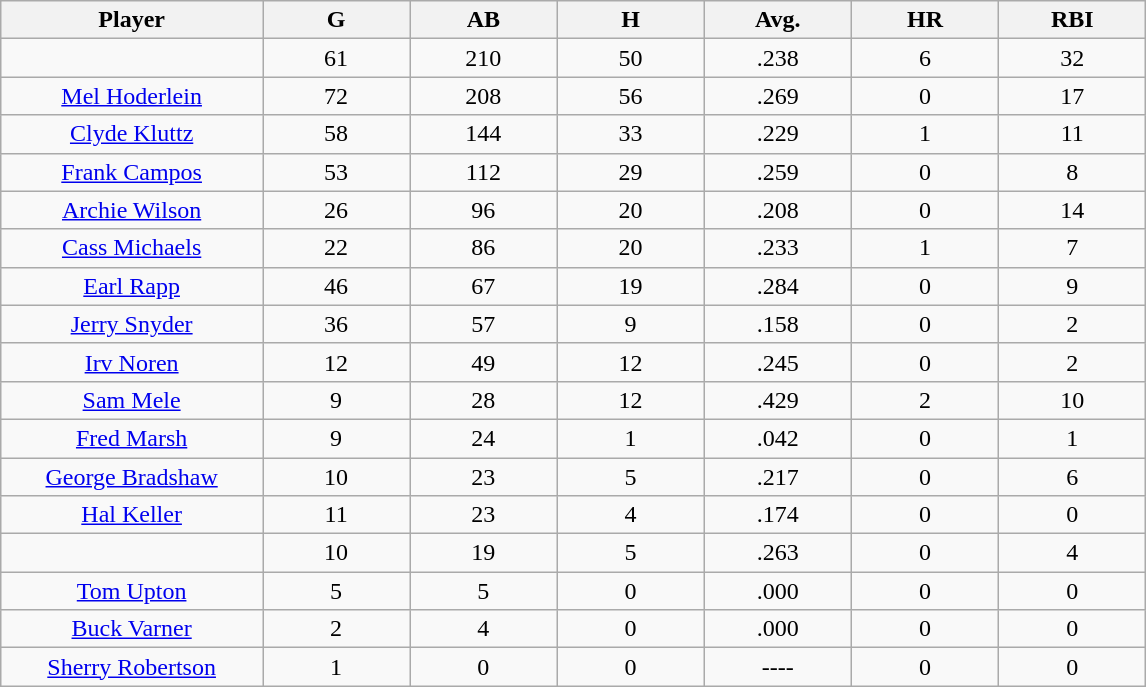<table class="wikitable sortable">
<tr>
<th bgcolor="#DDDDFF" width="16%">Player</th>
<th bgcolor="#DDDDFF" width="9%">G</th>
<th bgcolor="#DDDDFF" width="9%">AB</th>
<th bgcolor="#DDDDFF" width="9%">H</th>
<th bgcolor="#DDDDFF" width="9%">Avg.</th>
<th bgcolor="#DDDDFF" width="9%">HR</th>
<th bgcolor="#DDDDFF" width="9%">RBI</th>
</tr>
<tr align="center">
<td></td>
<td>61</td>
<td>210</td>
<td>50</td>
<td>.238</td>
<td>6</td>
<td>32</td>
</tr>
<tr align="center">
<td><a href='#'>Mel Hoderlein</a></td>
<td>72</td>
<td>208</td>
<td>56</td>
<td>.269</td>
<td>0</td>
<td>17</td>
</tr>
<tr align="center">
<td><a href='#'>Clyde Kluttz</a></td>
<td>58</td>
<td>144</td>
<td>33</td>
<td>.229</td>
<td>1</td>
<td>11</td>
</tr>
<tr align="center">
<td><a href='#'>Frank Campos</a></td>
<td>53</td>
<td>112</td>
<td>29</td>
<td>.259</td>
<td>0</td>
<td>8</td>
</tr>
<tr align="center">
<td><a href='#'>Archie Wilson</a></td>
<td>26</td>
<td>96</td>
<td>20</td>
<td>.208</td>
<td>0</td>
<td>14</td>
</tr>
<tr align="center">
<td><a href='#'>Cass Michaels</a></td>
<td>22</td>
<td>86</td>
<td>20</td>
<td>.233</td>
<td>1</td>
<td>7</td>
</tr>
<tr align="center">
<td><a href='#'>Earl Rapp</a></td>
<td>46</td>
<td>67</td>
<td>19</td>
<td>.284</td>
<td>0</td>
<td>9</td>
</tr>
<tr align="center">
<td><a href='#'>Jerry Snyder</a></td>
<td>36</td>
<td>57</td>
<td>9</td>
<td>.158</td>
<td>0</td>
<td>2</td>
</tr>
<tr align="center">
<td><a href='#'>Irv Noren</a></td>
<td>12</td>
<td>49</td>
<td>12</td>
<td>.245</td>
<td>0</td>
<td>2</td>
</tr>
<tr align="center">
<td><a href='#'>Sam Mele</a></td>
<td>9</td>
<td>28</td>
<td>12</td>
<td>.429</td>
<td>2</td>
<td>10</td>
</tr>
<tr align="center">
<td><a href='#'>Fred Marsh</a></td>
<td>9</td>
<td>24</td>
<td>1</td>
<td>.042</td>
<td>0</td>
<td>1</td>
</tr>
<tr align="center">
<td><a href='#'>George Bradshaw</a></td>
<td>10</td>
<td>23</td>
<td>5</td>
<td>.217</td>
<td>0</td>
<td>6</td>
</tr>
<tr align="center">
<td><a href='#'>Hal Keller</a></td>
<td>11</td>
<td>23</td>
<td>4</td>
<td>.174</td>
<td>0</td>
<td>0</td>
</tr>
<tr align="center">
<td></td>
<td>10</td>
<td>19</td>
<td>5</td>
<td>.263</td>
<td>0</td>
<td>4</td>
</tr>
<tr align="center">
<td><a href='#'>Tom Upton</a></td>
<td>5</td>
<td>5</td>
<td>0</td>
<td>.000</td>
<td>0</td>
<td>0</td>
</tr>
<tr align="center">
<td><a href='#'>Buck Varner</a></td>
<td>2</td>
<td>4</td>
<td>0</td>
<td>.000</td>
<td>0</td>
<td>0</td>
</tr>
<tr align="center">
<td><a href='#'>Sherry Robertson</a></td>
<td>1</td>
<td>0</td>
<td>0</td>
<td>----</td>
<td>0</td>
<td>0</td>
</tr>
</table>
